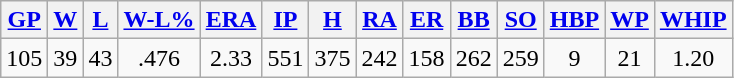<table class="wikitable">
<tr>
<th><a href='#'>GP</a></th>
<th><a href='#'>W</a></th>
<th><a href='#'>L</a></th>
<th><a href='#'>W-L%</a></th>
<th><a href='#'>ERA</a></th>
<th><a href='#'>IP</a></th>
<th><a href='#'>H</a></th>
<th><a href='#'>RA</a></th>
<th><a href='#'>ER</a></th>
<th><a href='#'>BB</a></th>
<th><a href='#'>SO</a></th>
<th><a href='#'>HBP</a></th>
<th><a href='#'>WP</a></th>
<th><a href='#'>WHIP</a></th>
</tr>
<tr align=center>
<td>105</td>
<td>39</td>
<td>43</td>
<td>.476</td>
<td>2.33</td>
<td>551</td>
<td>375</td>
<td>242</td>
<td>158</td>
<td>262</td>
<td>259</td>
<td>9</td>
<td>21</td>
<td>1.20</td>
</tr>
</table>
